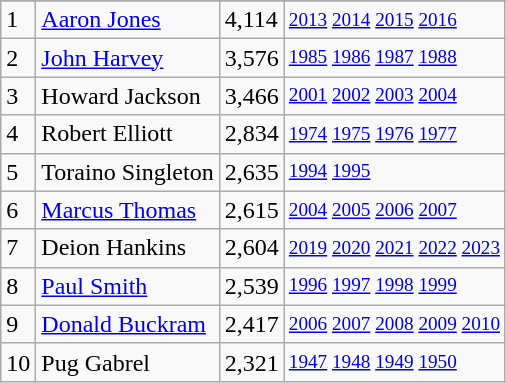<table class="wikitable">
<tr>
</tr>
<tr>
<td>1</td>
<td><a href='#'>Aaron Jones</a></td>
<td>4,114</td>
<td style="font-size:80%;"><a href='#'>2013</a> <a href='#'>2014</a> <a href='#'>2015</a> <a href='#'>2016</a></td>
</tr>
<tr>
<td>2</td>
<td><a href='#'>John Harvey</a></td>
<td>3,576</td>
<td style="font-size:80%;"><a href='#'>1985</a> <a href='#'>1986</a> <a href='#'>1987</a> <a href='#'>1988</a></td>
</tr>
<tr>
<td>3</td>
<td>Howard Jackson</td>
<td>3,466</td>
<td style="font-size:80%;"><a href='#'>2001</a> <a href='#'>2002</a> <a href='#'>2003</a> <a href='#'>2004</a></td>
</tr>
<tr>
<td>4</td>
<td>Robert Elliott</td>
<td>2,834</td>
<td style="font-size:80%;"><a href='#'>1974</a> <a href='#'>1975</a> <a href='#'>1976</a> <a href='#'>1977</a></td>
</tr>
<tr>
<td>5</td>
<td>Toraino Singleton</td>
<td>2,635</td>
<td style="font-size:80%;"><a href='#'>1994</a> <a href='#'>1995</a></td>
</tr>
<tr>
<td>6</td>
<td><a href='#'>Marcus Thomas</a></td>
<td>2,615</td>
<td style="font-size:80%;"><a href='#'>2004</a> <a href='#'>2005</a> <a href='#'>2006</a> <a href='#'>2007</a></td>
</tr>
<tr>
<td>7</td>
<td>Deion Hankins</td>
<td>2,604</td>
<td style="font-size:80%;"><a href='#'>2019</a> <a href='#'>2020</a> <a href='#'>2021</a> <a href='#'>2022</a> <a href='#'>2023</a></td>
</tr>
<tr>
<td>8</td>
<td><a href='#'>Paul Smith</a></td>
<td>2,539</td>
<td style="font-size:80%;"><a href='#'>1996</a> <a href='#'>1997</a> <a href='#'>1998</a> <a href='#'>1999</a></td>
</tr>
<tr>
<td>9</td>
<td><a href='#'>Donald Buckram</a></td>
<td>2,417</td>
<td style="font-size:80%;"><a href='#'>2006</a> <a href='#'>2007</a> <a href='#'>2008</a> <a href='#'>2009</a> <a href='#'>2010</a></td>
</tr>
<tr>
<td>10</td>
<td>Pug Gabrel</td>
<td>2,321</td>
<td style="font-size:80%;"><a href='#'>1947</a> <a href='#'>1948</a> <a href='#'>1949</a> <a href='#'>1950</a></td>
</tr>
</table>
